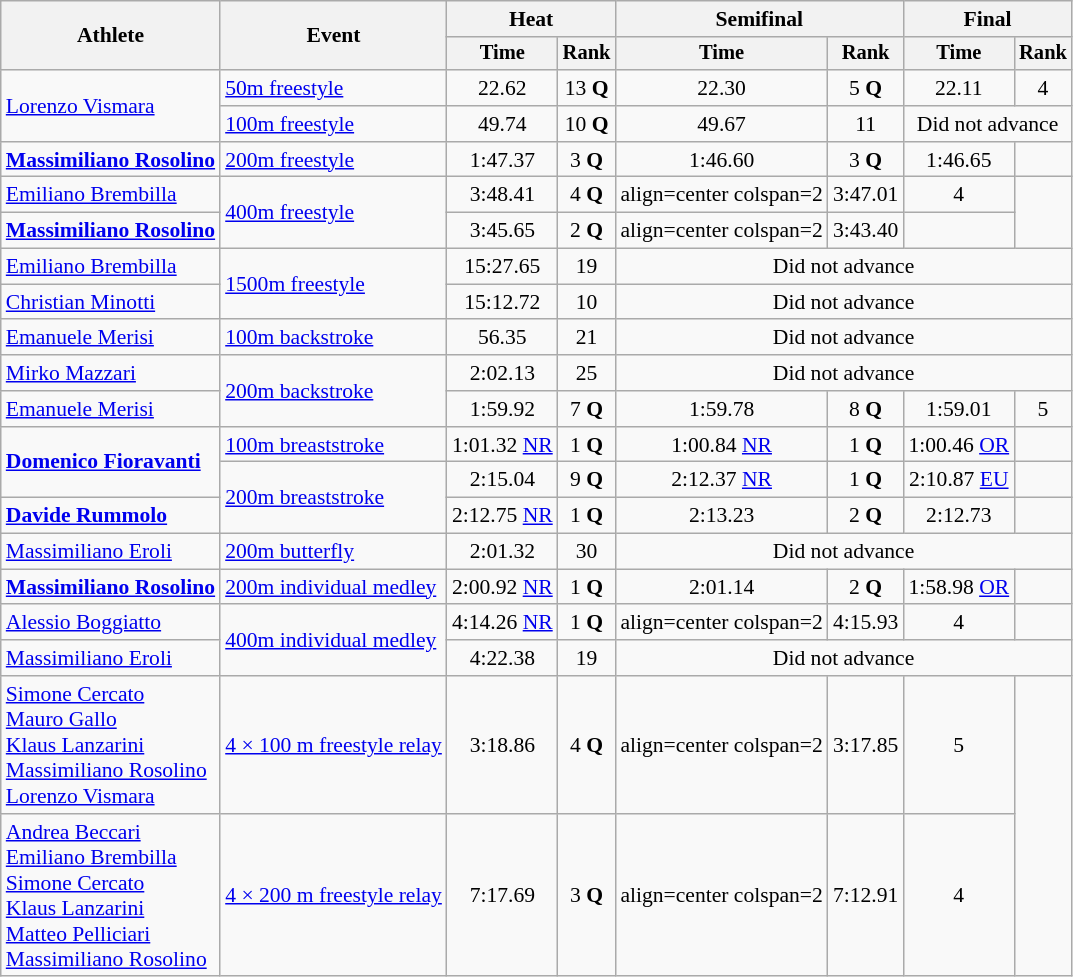<table class=wikitable style="font-size:90%">
<tr>
<th rowspan="2">Athlete</th>
<th rowspan="2">Event</th>
<th colspan="2">Heat</th>
<th colspan="2">Semifinal</th>
<th colspan="2">Final</th>
</tr>
<tr style="font-size:95%">
<th>Time</th>
<th>Rank</th>
<th>Time</th>
<th>Rank</th>
<th>Time</th>
<th>Rank</th>
</tr>
<tr>
<td align=left rowspan=2><a href='#'>Lorenzo Vismara</a></td>
<td align=left><a href='#'>50m freestyle</a></td>
<td align=center>22.62</td>
<td align=center>13 <strong>Q</strong></td>
<td align=center>22.30</td>
<td align=center>5 <strong>Q</strong></td>
<td align=center>22.11</td>
<td align=center>4</td>
</tr>
<tr>
<td align=left><a href='#'>100m freestyle</a></td>
<td align=center>49.74</td>
<td align=center>10 <strong>Q</strong></td>
<td align=center>49.67</td>
<td align=center>11</td>
<td align=center colspan=2>Did not advance</td>
</tr>
<tr>
<td align=left><strong><a href='#'>Massimiliano Rosolino</a></strong></td>
<td align=left><a href='#'>200m freestyle</a></td>
<td align=center>1:47.37</td>
<td align=center>3 <strong>Q</strong></td>
<td align=center>1:46.60</td>
<td align=center>3 <strong>Q</strong></td>
<td align=center>1:46.65</td>
<td align=center></td>
</tr>
<tr>
<td align=left><a href='#'>Emiliano Brembilla</a></td>
<td align=left rowspan=2><a href='#'>400m freestyle</a></td>
<td align=center>3:48.41</td>
<td align=center>4 <strong>Q</strong></td>
<td>align=center colspan=2 </td>
<td align=center>3:47.01</td>
<td align=center>4</td>
</tr>
<tr>
<td align=left><strong><a href='#'>Massimiliano Rosolino</a></strong></td>
<td align=center>3:45.65</td>
<td align=center>2 <strong>Q</strong></td>
<td>align=center colspan=2 </td>
<td align=center>3:43.40</td>
<td align=center></td>
</tr>
<tr>
<td align=left><a href='#'>Emiliano Brembilla</a></td>
<td align=left rowspan=2><a href='#'>1500m freestyle</a></td>
<td align=center>15:27.65</td>
<td align=center>19</td>
<td align=center colspan=4>Did not advance</td>
</tr>
<tr>
<td align=left><a href='#'>Christian Minotti</a></td>
<td align=center>15:12.72</td>
<td align=center>10</td>
<td align=center colspan=4>Did not advance</td>
</tr>
<tr>
<td align=left><a href='#'>Emanuele Merisi</a></td>
<td align=left><a href='#'>100m backstroke</a></td>
<td align=center>56.35</td>
<td align=center>21</td>
<td align=center colspan=4>Did not advance</td>
</tr>
<tr>
<td align=left><a href='#'>Mirko Mazzari</a></td>
<td align=left rowspan=2><a href='#'>200m backstroke</a></td>
<td align=center>2:02.13</td>
<td align=center>25</td>
<td align=center colspan=4>Did not advance</td>
</tr>
<tr>
<td align=left><a href='#'>Emanuele Merisi</a></td>
<td align=center>1:59.92</td>
<td align=center>7 <strong>Q</strong></td>
<td align=center>1:59.78</td>
<td align=center>8 <strong>Q</strong></td>
<td align=center>1:59.01</td>
<td align=center>5</td>
</tr>
<tr>
<td align=left rowspan=2><strong><a href='#'>Domenico Fioravanti</a></strong></td>
<td align=left><a href='#'>100m breaststroke</a></td>
<td align=center>1:01.32 <a href='#'>NR</a></td>
<td align=center>1 <strong>Q</strong></td>
<td align=center>1:00.84 <a href='#'>NR</a></td>
<td align=center>1 <strong>Q</strong></td>
<td align=center>1:00.46 <a href='#'>OR</a></td>
<td align=center></td>
</tr>
<tr>
<td align=left rowspan=2><a href='#'>200m breaststroke</a></td>
<td align=center>2:15.04</td>
<td align=center>9 <strong>Q</strong></td>
<td align=center>2:12.37 <a href='#'>NR</a></td>
<td align=center>1 <strong>Q</strong></td>
<td align=center>2:10.87 <a href='#'>EU</a></td>
<td align=center></td>
</tr>
<tr>
<td align=left><strong><a href='#'>Davide Rummolo</a></strong></td>
<td align=center>2:12.75 <a href='#'>NR</a></td>
<td align=center>1 <strong>Q</strong></td>
<td align=center>2:13.23</td>
<td align=center>2 <strong>Q</strong></td>
<td align=center>2:12.73</td>
<td align=center></td>
</tr>
<tr>
<td align=left><a href='#'>Massimiliano Eroli</a></td>
<td align=left><a href='#'>200m butterfly</a></td>
<td align=center>2:01.32</td>
<td align=center>30</td>
<td align=center colspan=4>Did not advance</td>
</tr>
<tr>
<td align=left><strong><a href='#'>Massimiliano Rosolino</a></strong></td>
<td align=left><a href='#'>200m individual medley</a></td>
<td align=center>2:00.92 <a href='#'>NR</a></td>
<td align=center>1 <strong>Q</strong></td>
<td align=center>2:01.14</td>
<td align=center>2 <strong>Q</strong></td>
<td align=center>1:58.98 <a href='#'>OR</a></td>
<td align=center></td>
</tr>
<tr>
<td align=left><a href='#'>Alessio Boggiatto</a></td>
<td align=left rowspan=2><a href='#'>400m individual medley</a></td>
<td align=center>4:14.26 <a href='#'>NR</a></td>
<td align=center>1 <strong>Q</strong></td>
<td>align=center colspan=2 </td>
<td align=center>4:15.93</td>
<td align=center>4</td>
</tr>
<tr>
<td align=left><a href='#'>Massimiliano Eroli</a></td>
<td align=center>4:22.38</td>
<td align=center>19</td>
<td align=center colspan=4>Did not advance</td>
</tr>
<tr>
<td align=left><a href='#'>Simone Cercato</a><br> <a href='#'>Mauro Gallo</a><br> <a href='#'>Klaus Lanzarini</a><br> <a href='#'>Massimiliano Rosolino</a><br> <a href='#'>Lorenzo Vismara</a></td>
<td align=left><a href='#'>4 × 100 m freestyle relay</a></td>
<td align=center>3:18.86</td>
<td align=center>4 <strong>Q</strong></td>
<td>align=center colspan=2 </td>
<td align=center>3:17.85</td>
<td align=center>5</td>
</tr>
<tr>
<td align=left><a href='#'>Andrea Beccari</a><br> <a href='#'>Emiliano Brembilla</a><br> <a href='#'>Simone Cercato</a><br> <a href='#'>Klaus Lanzarini</a><br> <a href='#'>Matteo Pelliciari</a><br> <a href='#'>Massimiliano Rosolino</a></td>
<td align=left><a href='#'>4 × 200 m freestyle relay</a></td>
<td align=center>7:17.69</td>
<td align=center>3 <strong>Q</strong></td>
<td>align=center colspan=2 </td>
<td align=center>7:12.91</td>
<td align=center>4</td>
</tr>
</table>
